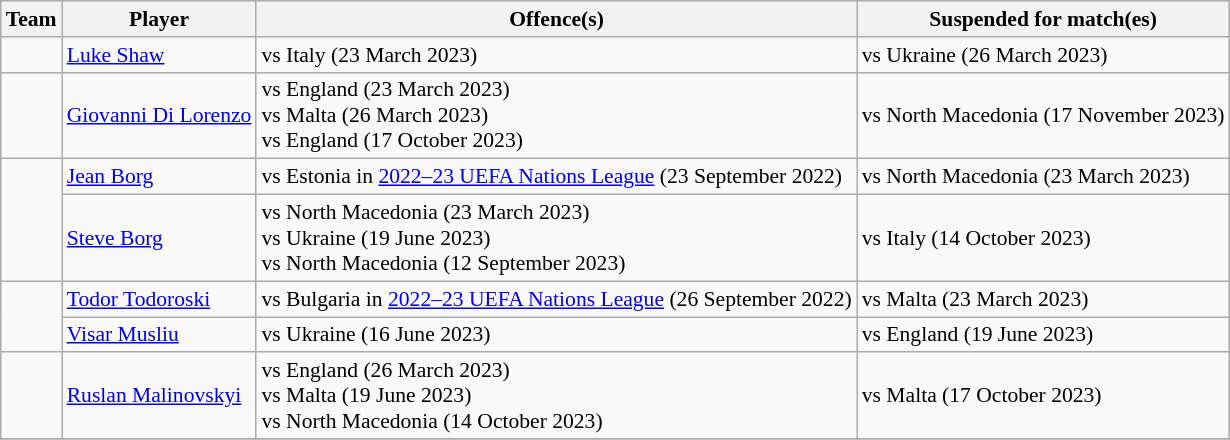<table class="wikitable" style="font-size:90%">
<tr>
<th>Team</th>
<th>Player</th>
<th>Offence(s)</th>
<th>Suspended for match(es)</th>
</tr>
<tr>
<td></td>
<td><a href='#'>Luke Shaw</a></td>
<td> vs Italy (23 March 2023)</td>
<td>vs Ukraine (26 March 2023)</td>
</tr>
<tr>
<td></td>
<td><a href='#'>Giovanni Di Lorenzo</a></td>
<td> vs England (23 March 2023)<br> vs Malta (26 March 2023)<br> vs England (17 October 2023)</td>
<td>vs North Macedonia (17 November 2023)</td>
</tr>
<tr>
<td rowspan=2></td>
<td><a href='#'>Jean Borg</a></td>
<td> vs Estonia in <a href='#'>2022–23 UEFA Nations League</a> (23 September 2022)</td>
<td>vs North Macedonia (23 March 2023)</td>
</tr>
<tr>
<td><a href='#'>Steve Borg</a></td>
<td> vs North Macedonia (23 March 2023)<br> vs Ukraine (19 June 2023)<br> vs North Macedonia (12 September 2023)</td>
<td>vs Italy (14 October 2023)</td>
</tr>
<tr>
<td rowspan=2></td>
<td><a href='#'>Todor Todoroski</a></td>
<td> vs Bulgaria in <a href='#'>2022–23 UEFA Nations League</a> (26 September 2022)</td>
<td>vs Malta (23 March 2023)</td>
</tr>
<tr>
<td><a href='#'>Visar Musliu</a></td>
<td> vs Ukraine (16 June 2023)</td>
<td>vs England (19 June 2023)</td>
</tr>
<tr>
<td></td>
<td><a href='#'>Ruslan Malinovskyi</a></td>
<td> vs England (26 March 2023)<br> vs Malta (19 June 2023)<br> vs North Macedonia (14 October 2023)</td>
<td>vs Malta (17 October 2023)</td>
</tr>
<tr>
</tr>
</table>
